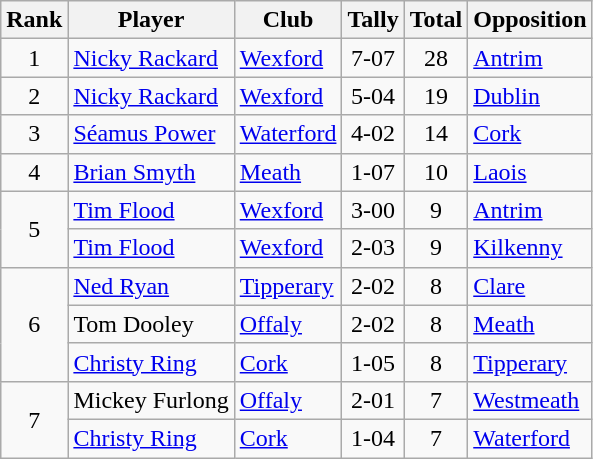<table class="wikitable">
<tr>
<th>Rank</th>
<th>Player</th>
<th>Club</th>
<th>Tally</th>
<th>Total</th>
<th>Opposition</th>
</tr>
<tr>
<td rowspan="1" style="text-align:center;">1</td>
<td><a href='#'>Nicky Rackard</a></td>
<td><a href='#'>Wexford</a></td>
<td align=center>7-07</td>
<td align=center>28</td>
<td><a href='#'>Antrim</a></td>
</tr>
<tr>
<td rowspan="1" style="text-align:center;">2</td>
<td><a href='#'>Nicky Rackard</a></td>
<td><a href='#'>Wexford</a></td>
<td align=center>5-04</td>
<td align=center>19</td>
<td><a href='#'>Dublin</a></td>
</tr>
<tr>
<td rowspan="1" style="text-align:center;">3</td>
<td><a href='#'>Séamus Power</a></td>
<td><a href='#'>Waterford</a></td>
<td align=center>4-02</td>
<td align=center>14</td>
<td><a href='#'>Cork</a></td>
</tr>
<tr>
<td rowspan="1" style="text-align:center;">4</td>
<td><a href='#'>Brian Smyth</a></td>
<td><a href='#'>Meath</a></td>
<td align=center>1-07</td>
<td align=center>10</td>
<td><a href='#'>Laois</a></td>
</tr>
<tr>
<td rowspan="2" style="text-align:center;">5</td>
<td><a href='#'>Tim Flood</a></td>
<td><a href='#'>Wexford</a></td>
<td align=center>3-00</td>
<td align=center>9</td>
<td><a href='#'>Antrim</a></td>
</tr>
<tr>
<td><a href='#'>Tim Flood</a></td>
<td><a href='#'>Wexford</a></td>
<td align=center>2-03</td>
<td align=center>9</td>
<td><a href='#'>Kilkenny</a></td>
</tr>
<tr>
<td rowspan="3" style="text-align:center;">6</td>
<td><a href='#'>Ned Ryan</a></td>
<td><a href='#'>Tipperary</a></td>
<td align=center>2-02</td>
<td align=center>8</td>
<td><a href='#'>Clare</a></td>
</tr>
<tr>
<td>Tom Dooley</td>
<td><a href='#'>Offaly</a></td>
<td align=center>2-02</td>
<td align=center>8</td>
<td><a href='#'>Meath</a></td>
</tr>
<tr>
<td><a href='#'>Christy Ring</a></td>
<td><a href='#'>Cork</a></td>
<td align=center>1-05</td>
<td align=center>8</td>
<td><a href='#'>Tipperary</a></td>
</tr>
<tr>
<td rowspan="2" style="text-align:center;">7</td>
<td>Mickey Furlong</td>
<td><a href='#'>Offaly</a></td>
<td align=center>2-01</td>
<td align=center>7</td>
<td><a href='#'>Westmeath</a></td>
</tr>
<tr>
<td><a href='#'>Christy Ring</a></td>
<td><a href='#'>Cork</a></td>
<td align=center>1-04</td>
<td align=center>7</td>
<td><a href='#'>Waterford</a></td>
</tr>
</table>
